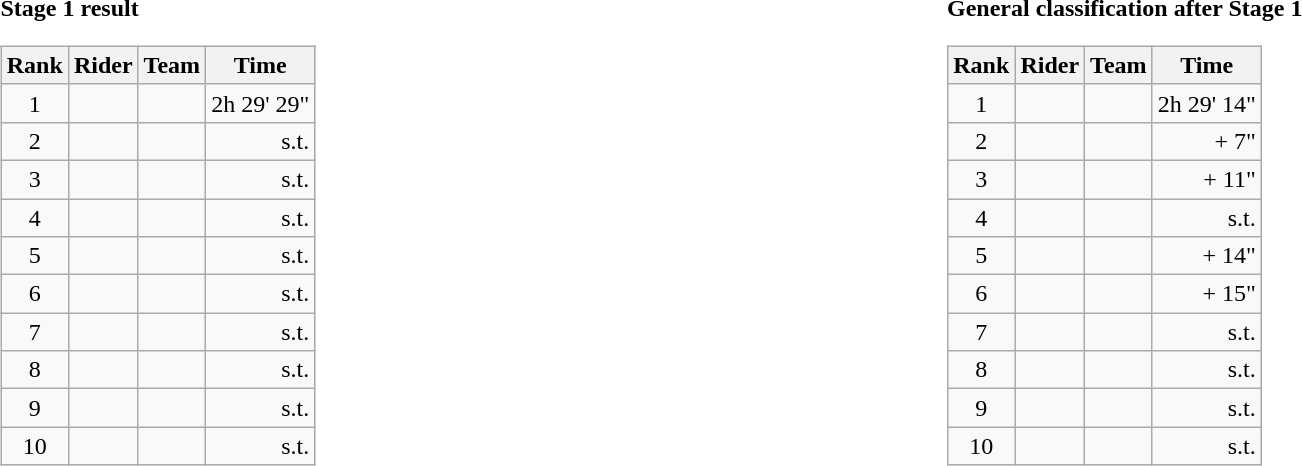<table width=100%>
<tr>
<td valign=top width=50%><strong>Stage 1 result</strong><br><table class="wikitable">
<tr>
<th scope="col">Rank</th>
<th scope="col">Rider</th>
<th scope="col">Team</th>
<th scope="col">Time</th>
</tr>
<tr>
<td style="text-align:center;">1</td>
<td></td>
<td></td>
<td style="text-align:right;">2h 29' 29"</td>
</tr>
<tr>
<td style="text-align:center;">2</td>
<td></td>
<td></td>
<td style="text-align:right;">s.t.</td>
</tr>
<tr>
<td style="text-align:center;">3</td>
<td></td>
<td></td>
<td style="text-align:right;">s.t.</td>
</tr>
<tr>
<td style="text-align:center;">4</td>
<td></td>
<td></td>
<td style="text-align:right;">s.t.</td>
</tr>
<tr>
<td style="text-align:center;">5</td>
<td></td>
<td></td>
<td style="text-align:right;">s.t.</td>
</tr>
<tr>
<td style="text-align:center;">6</td>
<td></td>
<td></td>
<td style="text-align:right;">s.t.</td>
</tr>
<tr>
<td style="text-align:center;">7</td>
<td></td>
<td></td>
<td style="text-align:right;">s.t.</td>
</tr>
<tr>
<td style="text-align:center;">8</td>
<td></td>
<td></td>
<td style="text-align:right;">s.t.</td>
</tr>
<tr>
<td style="text-align:center;">9</td>
<td></td>
<td></td>
<td style="text-align:right;">s.t.</td>
</tr>
<tr>
<td style="text-align:center;">10</td>
<td></td>
<td></td>
<td style="text-align:right;">s.t.</td>
</tr>
</table>
</td>
<td valign=top width=50%><strong>General classification after Stage 1</strong><br><table class="wikitable">
<tr>
<th scope="col">Rank</th>
<th scope="col">Rider</th>
<th scope="col">Team</th>
<th scope="col">Time</th>
</tr>
<tr>
<td style="text-align:center;">1</td>
<td>   </td>
<td></td>
<td style="text-align:right;">2h 29' 14"</td>
</tr>
<tr>
<td style="text-align:center;">2</td>
<td></td>
<td></td>
<td style="text-align:right;">+ 7"</td>
</tr>
<tr>
<td style="text-align:center;">3</td>
<td> </td>
<td></td>
<td style="text-align:right;">+ 11"</td>
</tr>
<tr>
<td style="text-align:center;">4</td>
<td> </td>
<td></td>
<td style="text-align:right;">s.t.</td>
</tr>
<tr>
<td style="text-align:center;">5</td>
<td></td>
<td></td>
<td style="text-align:right;">+ 14"</td>
</tr>
<tr>
<td style="text-align:center;">6</td>
<td></td>
<td></td>
<td style="text-align:right;">+ 15"</td>
</tr>
<tr>
<td style="text-align:center;">7</td>
<td></td>
<td></td>
<td style="text-align:right;">s.t.</td>
</tr>
<tr>
<td style="text-align:center;">8</td>
<td></td>
<td></td>
<td style="text-align:right;">s.t.</td>
</tr>
<tr>
<td style="text-align:center;">9</td>
<td></td>
<td></td>
<td style="text-align:right;">s.t.</td>
</tr>
<tr>
<td style="text-align:center;">10</td>
<td></td>
<td></td>
<td style="text-align:right;">s.t.</td>
</tr>
</table>
</td>
</tr>
</table>
